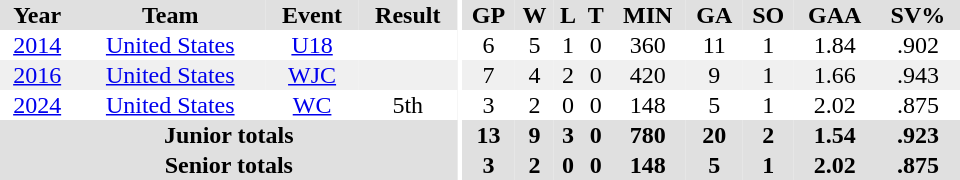<table border="0" cellpadding="1" cellspacing="0" ID="Table3" style="text-align:center; width:40em;">
<tr bgcolor="#e0e0e0">
<th>Year</th>
<th>Team</th>
<th>Event</th>
<th>Result</th>
<th rowspan="99" bgcolor="#ffffff"></th>
<th>GP</th>
<th>W</th>
<th>L</th>
<th>T</th>
<th>MIN</th>
<th>GA</th>
<th>SO</th>
<th>GAA</th>
<th>SV%</th>
</tr>
<tr>
<td><a href='#'>2014</a></td>
<td><a href='#'>United States</a></td>
<td><a href='#'>U18</a></td>
<td></td>
<td>6</td>
<td>5</td>
<td>1</td>
<td>0</td>
<td>360</td>
<td>11</td>
<td>1</td>
<td>1.84</td>
<td>.902</td>
</tr>
<tr bgcolor="#f0f0f0">
<td><a href='#'>2016</a></td>
<td><a href='#'>United States</a></td>
<td><a href='#'>WJC</a></td>
<td></td>
<td>7</td>
<td>4</td>
<td>2</td>
<td>0</td>
<td>420</td>
<td>9</td>
<td>1</td>
<td>1.66</td>
<td>.943</td>
</tr>
<tr>
<td><a href='#'>2024</a></td>
<td><a href='#'>United States</a></td>
<td><a href='#'>WC</a></td>
<td>5th</td>
<td>3</td>
<td>2</td>
<td>0</td>
<td>0</td>
<td>148</td>
<td>5</td>
<td>1</td>
<td>2.02</td>
<td>.875</td>
</tr>
<tr bgcolor="#e0e0e0">
<th colspan="4">Junior totals</th>
<th>13</th>
<th>9</th>
<th>3</th>
<th>0</th>
<th>780</th>
<th>20</th>
<th>2</th>
<th>1.54</th>
<th>.923</th>
</tr>
<tr bgcolor="#e0e0e0">
<th colspan="4">Senior totals</th>
<th>3</th>
<th>2</th>
<th>0</th>
<th>0</th>
<th>148</th>
<th>5</th>
<th>1</th>
<th>2.02</th>
<th>.875</th>
</tr>
</table>
